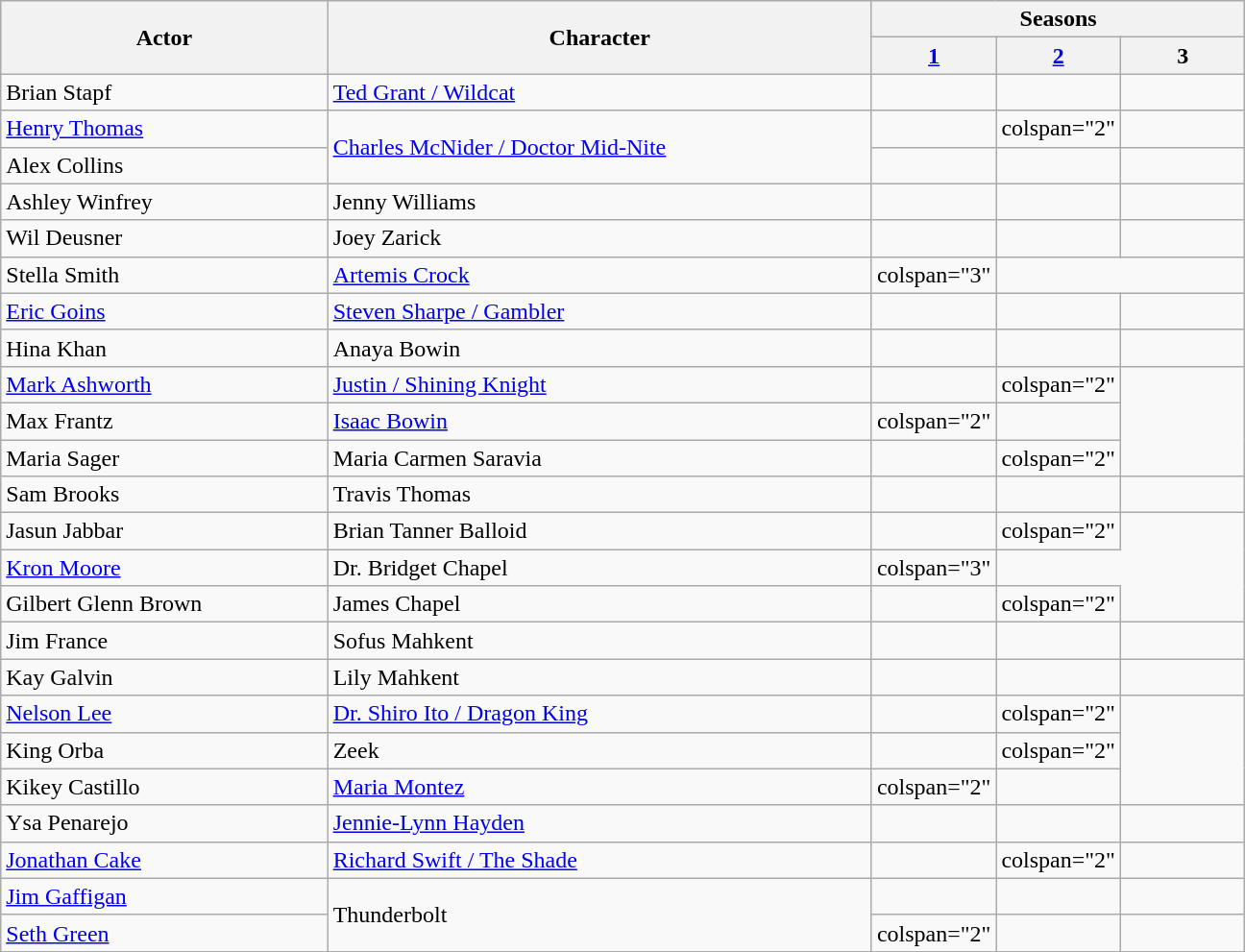<table class="wikitable">
<tr>
<th rowspan="2">Actor</th>
<th ! rowspan="2">Character</th>
<th ! colspan="3">Seasons</th>
</tr>
<tr>
<th style="width:10%;"><a href='#'>1</a></th>
<th style="width:10%;"><a href='#'>2</a></th>
<th style="width:10%;">3</th>
</tr>
<tr>
<td>Brian Stapf</td>
<td><a href='#'>Ted Grant / Wildcat</a></td>
<td></td>
<td></td>
<td></td>
</tr>
<tr>
<td><a href='#'>Henry Thomas</a></td>
<td rowspan="2"><a href='#'>Charles McNider / Doctor Mid-Nite</a></td>
<td></td>
<td>colspan="2" </td>
</tr>
<tr>
<td>Alex Collins</td>
<td></td>
<td></td>
<td></td>
</tr>
<tr>
<td>Ashley Winfrey</td>
<td>Jenny Williams</td>
<td></td>
<td></td>
<td></td>
</tr>
<tr>
<td>Wil Deusner</td>
<td>Joey Zarick</td>
<td></td>
<td></td>
<td></td>
</tr>
<tr>
<td>Stella Smith</td>
<td><a href='#'>Artemis Crock</a></td>
<td>colspan="3"</td>
</tr>
<tr>
<td><a href='#'>Eric Goins</a></td>
<td><a href='#'>Steven Sharpe / Gambler</a></td>
<td></td>
<td></td>
<td></td>
</tr>
<tr>
<td>Hina Khan</td>
<td>Anaya Bowin</td>
<td></td>
<td></td>
<td></td>
</tr>
<tr>
<td><a href='#'>Mark Ashworth</a></td>
<td><a href='#'>Justin / Shining Knight</a></td>
<td></td>
<td>colspan="2" </td>
</tr>
<tr>
<td>Max Frantz</td>
<td><a href='#'>Isaac Bowin</a></td>
<td>colspan="2"</td>
<td></td>
</tr>
<tr>
<td>Maria Sager</td>
<td>Maria Carmen Saravia</td>
<td></td>
<td>colspan="2"</td>
</tr>
<tr>
<td>Sam Brooks</td>
<td>Travis Thomas</td>
<td></td>
<td></td>
<td></td>
</tr>
<tr>
<td>Jasun Jabbar</td>
<td>Brian Tanner Balloid</td>
<td></td>
<td>colspan="2" </td>
</tr>
<tr>
<td><a href='#'>Kron Moore</a></td>
<td>Dr. Bridget Chapel</td>
<td>colspan="3" </td>
</tr>
<tr>
<td>Gilbert Glenn Brown</td>
<td>James Chapel</td>
<td></td>
<td>colspan="2" </td>
</tr>
<tr>
<td>Jim France</td>
<td>Sofus Mahkent</td>
<td></td>
<td></td>
<td></td>
</tr>
<tr>
<td>Kay Galvin</td>
<td>Lily Mahkent</td>
<td></td>
<td></td>
<td></td>
</tr>
<tr>
<td><a href='#'>Nelson Lee</a></td>
<td><a href='#'>Dr. Shiro Ito / Dragon King</a></td>
<td></td>
<td>colspan="2" </td>
</tr>
<tr>
<td>King Orba</td>
<td>Zeek</td>
<td></td>
<td>colspan="2" </td>
</tr>
<tr>
<td>Kikey Castillo</td>
<td><a href='#'>Maria Montez</a></td>
<td>colspan="2" </td>
<td></td>
</tr>
<tr>
<td>Ysa Penarejo</td>
<td><a href='#'>Jennie-Lynn Hayden</a></td>
<td></td>
<td></td>
<td></td>
</tr>
<tr>
<td><a href='#'>Jonathan Cake</a></td>
<td><a href='#'>Richard Swift / The Shade</a></td>
<td></td>
<td>colspan="2" </td>
</tr>
<tr>
<td><a href='#'>Jim Gaffigan</a></td>
<td rowspan="2">Thunderbolt</td>
<td></td>
<td></td>
<td></td>
</tr>
<tr>
<td><a href='#'>Seth Green</a></td>
<td>colspan="2" </td>
<td></td>
</tr>
</table>
